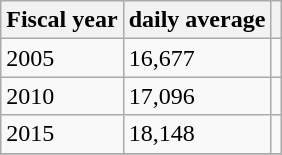<table class="wikitable">
<tr>
<th>Fiscal year</th>
<th>daily average</th>
<th></th>
</tr>
<tr>
<td>2005</td>
<td>16,677</td>
<td></td>
</tr>
<tr>
<td>2010</td>
<td>17,096</td>
<td></td>
</tr>
<tr>
<td>2015</td>
<td>18,148</td>
<td></td>
</tr>
<tr>
</tr>
</table>
